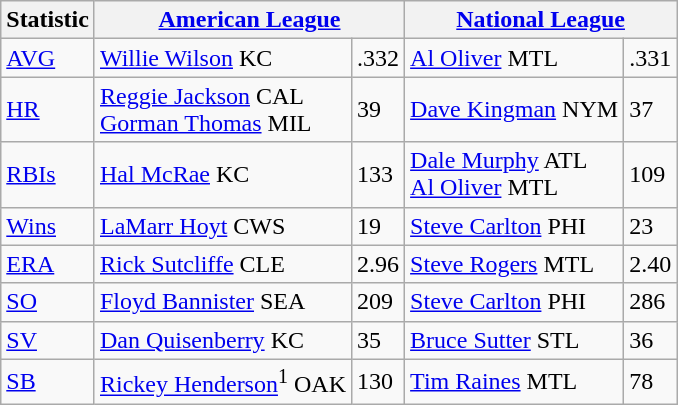<table class="wikitable">
<tr>
<th>Statistic</th>
<th colspan=2><a href='#'>American League</a></th>
<th colspan=2><a href='#'>National League</a></th>
</tr>
<tr>
<td><a href='#'>AVG</a></td>
<td><a href='#'>Willie Wilson</a> KC</td>
<td>.332</td>
<td><a href='#'>Al Oliver</a> MTL</td>
<td>.331</td>
</tr>
<tr>
<td><a href='#'>HR</a></td>
<td><a href='#'>Reggie Jackson</a> CAL<br><a href='#'>Gorman Thomas</a> MIL</td>
<td>39</td>
<td><a href='#'>Dave Kingman</a> NYM</td>
<td>37</td>
</tr>
<tr>
<td><a href='#'>RBIs</a></td>
<td><a href='#'>Hal McRae</a> KC</td>
<td>133</td>
<td><a href='#'>Dale Murphy</a> ATL<br><a href='#'>Al Oliver</a> MTL</td>
<td>109</td>
</tr>
<tr>
<td><a href='#'>Wins</a></td>
<td><a href='#'>LaMarr Hoyt</a> CWS</td>
<td>19</td>
<td><a href='#'>Steve Carlton</a> PHI</td>
<td>23</td>
</tr>
<tr>
<td><a href='#'>ERA</a></td>
<td><a href='#'>Rick Sutcliffe</a> CLE</td>
<td>2.96</td>
<td><a href='#'>Steve Rogers</a> MTL</td>
<td>2.40</td>
</tr>
<tr>
<td><a href='#'>SO</a></td>
<td><a href='#'>Floyd Bannister</a> SEA</td>
<td>209</td>
<td><a href='#'>Steve Carlton</a> PHI</td>
<td>286</td>
</tr>
<tr>
<td><a href='#'>SV</a></td>
<td><a href='#'>Dan Quisenberry</a> KC</td>
<td>35</td>
<td><a href='#'>Bruce Sutter</a> STL</td>
<td>36</td>
</tr>
<tr>
<td><a href='#'>SB</a></td>
<td><a href='#'>Rickey Henderson</a><sup>1</sup> OAK</td>
<td>130</td>
<td><a href='#'>Tim Raines</a> MTL</td>
<td>78</td>
</tr>
</table>
